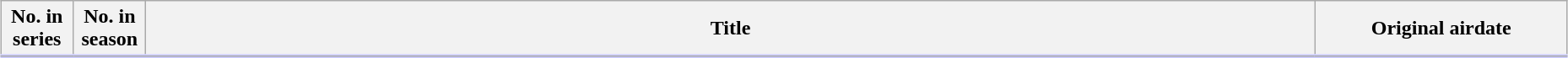<table class="wikitable" style="width:98%; margin:auto; background:#FFF;">
<tr style="border-bottom: 3px solid #CCF;">
<th ! text-align:center;" width=50px>No. in<br>series</th>
<th ! text-align:center;" width=50px>No. in<br>season</th>
<th>Title</th>
<th style="width:12em;">Original airdate</th>
</tr>
<tr>
</tr>
</table>
